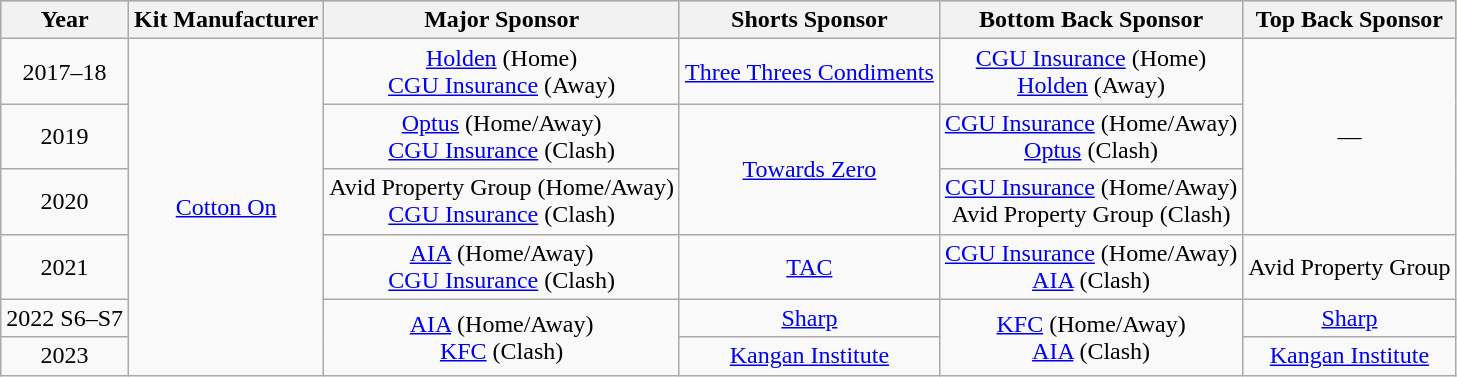<table class="wikitable sortable" style="text-align:center">
<tr style="background:#bdb76b;">
<th>Year</th>
<th>Kit Manufacturer</th>
<th>Major Sponsor</th>
<th>Shorts Sponsor</th>
<th>Bottom Back Sponsor</th>
<th>Top Back Sponsor</th>
</tr>
<tr>
<td>2017–18</td>
<td rowspan="6"><a href='#'>Cotton On</a></td>
<td><a href='#'>Holden</a> (Home) <br><a href='#'>CGU Insurance</a> (Away)</td>
<td><a href='#'>Three Threes Condiments</a></td>
<td><a href='#'>CGU Insurance</a> (Home) <br> <a href='#'>Holden</a> (Away)</td>
<td rowspan="3">—</td>
</tr>
<tr>
<td>2019</td>
<td><a href='#'>Optus</a> (Home/Away) <br> <a href='#'>CGU Insurance</a> (Clash)</td>
<td rowspan="2"><a href='#'>Towards Zero</a></td>
<td><a href='#'>CGU Insurance</a> (Home/Away) <br> <a href='#'>Optus</a> (Clash)</td>
</tr>
<tr>
<td>2020</td>
<td>Avid Property Group (Home/Away) <br> <a href='#'>CGU Insurance</a> (Clash)</td>
<td><a href='#'>CGU Insurance</a> (Home/Away) <br> Avid Property Group (Clash)</td>
</tr>
<tr>
<td>2021</td>
<td><a href='#'>AIA</a> (Home/Away) <br> <a href='#'>CGU Insurance</a> (Clash)</td>
<td><a href='#'>TAC</a></td>
<td><a href='#'>CGU Insurance</a> (Home/Away) <br> <a href='#'>AIA</a> (Clash)</td>
<td>Avid Property Group</td>
</tr>
<tr>
<td>2022 S6–S7</td>
<td rowspan="2"><a href='#'>AIA</a> (Home/Away) <br><a href='#'>KFC</a> (Clash)</td>
<td><a href='#'>Sharp</a></td>
<td rowspan="2"><a href='#'>KFC</a> (Home/Away) <br> <a href='#'>AIA</a> (Clash)</td>
<td><a href='#'>Sharp</a></td>
</tr>
<tr>
<td>2023</td>
<td><a href='#'>Kangan Institute</a></td>
<td><a href='#'>Kangan Institute</a></td>
</tr>
</table>
